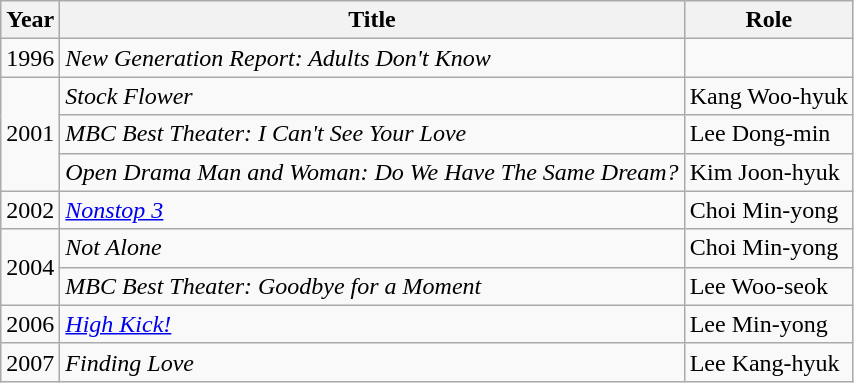<table class="wikitable">
<tr>
<th>Year</th>
<th>Title</th>
<th>Role</th>
</tr>
<tr>
<td>1996</td>
<td><em>New Generation Report: Adults Don't Know</em> </td>
<td></td>
</tr>
<tr>
<td rowspan=3>2001</td>
<td><em>Stock Flower</em></td>
<td>Kang Woo-hyuk</td>
</tr>
<tr>
<td><em>MBC Best Theater: I Can't See Your Love</em></td>
<td>Lee Dong-min</td>
</tr>
<tr>
<td><em>Open Drama Man and Woman: Do We Have The Same Dream?</em></td>
<td>Kim Joon-hyuk</td>
</tr>
<tr>
<td>2002</td>
<td><em><a href='#'>Nonstop 3</a></em></td>
<td>Choi Min-yong</td>
</tr>
<tr>
<td rowspan=2>2004</td>
<td><em>Not Alone</em></td>
<td>Choi Min-yong</td>
</tr>
<tr>
<td><em>MBC Best Theater: Goodbye for a Moment</em></td>
<td>Lee Woo-seok</td>
</tr>
<tr>
<td>2006</td>
<td><em><a href='#'>High Kick!</a></em></td>
<td>Lee Min-yong</td>
</tr>
<tr>
<td>2007</td>
<td><em>Finding Love</em> </td>
<td>Lee Kang-hyuk</td>
</tr>
</table>
